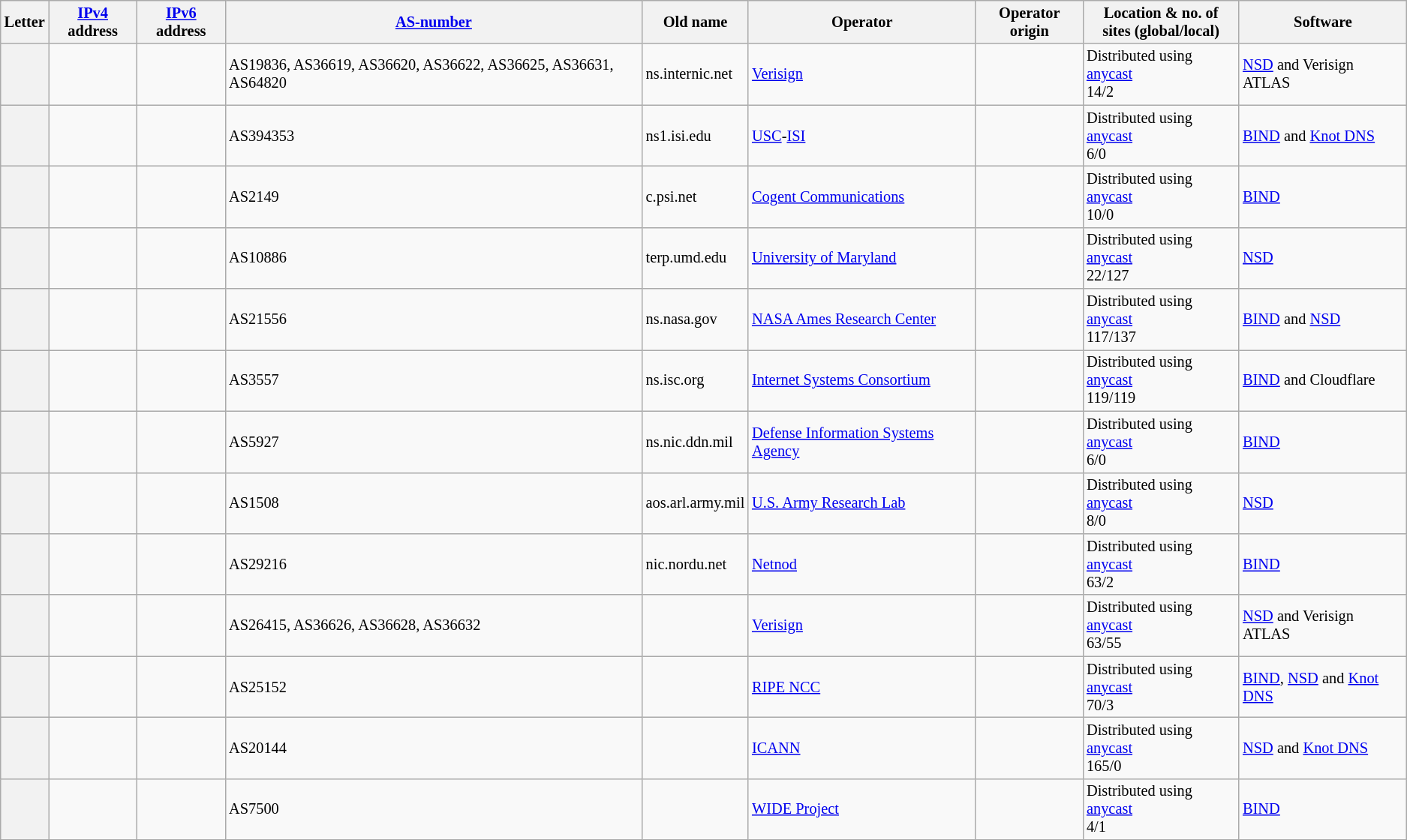<table class="wikitable sortable" style="font-size:85%;">
<tr>
<th>Letter</th>
<th><a href='#'>IPv4</a> address</th>
<th><a href='#'>IPv6</a> address</th>
<th><a href='#'>AS-number</a></th>
<th>Old name</th>
<th>Operator</th>
<th>Operator origin</th>
<th>Location & no. of<br>sites (global/local)</th>
<th>Software</th>
</tr>
<tr>
<th></th>
<td></td>
<td></td>
<td>AS19836, AS36619, AS36620, AS36622, AS36625, AS36631, AS64820</td>
<td>ns.internic.net</td>
<td><a href='#'>Verisign</a></td>
<td></td>
<td>Distributed using <a href='#'>anycast</a><br>14/2</td>
<td><a href='#'>NSD</a> and Verisign ATLAS</td>
</tr>
<tr>
<th></th>
<td></td>
<td></td>
<td>AS394353</td>
<td>ns1.isi.edu</td>
<td><a href='#'>USC</a>-<a href='#'>ISI</a></td>
<td></td>
<td>Distributed using <a href='#'>anycast</a><br>6/0</td>
<td><a href='#'>BIND</a> and <a href='#'>Knot DNS</a></td>
</tr>
<tr>
<th></th>
<td></td>
<td></td>
<td>AS2149</td>
<td>c.psi.net</td>
<td><a href='#'>Cogent Communications</a></td>
<td></td>
<td>Distributed using <a href='#'>anycast</a><br>10/0</td>
<td><a href='#'>BIND</a></td>
</tr>
<tr>
<th></th>
<td></td>
<td></td>
<td>AS10886</td>
<td>terp.umd.edu</td>
<td><a href='#'>University of Maryland</a></td>
<td></td>
<td>Distributed using <a href='#'>anycast</a><br>22/127</td>
<td><a href='#'>NSD</a></td>
</tr>
<tr>
<th></th>
<td></td>
<td></td>
<td>AS21556</td>
<td>ns.nasa.gov</td>
<td><a href='#'>NASA Ames Research Center</a></td>
<td></td>
<td>Distributed using <a href='#'>anycast</a><br>117/137</td>
<td><a href='#'>BIND</a> and <a href='#'>NSD</a></td>
</tr>
<tr>
<th></th>
<td></td>
<td></td>
<td>AS3557</td>
<td>ns.isc.org</td>
<td><a href='#'>Internet Systems Consortium</a></td>
<td></td>
<td>Distributed using <a href='#'>anycast</a><br>119/119</td>
<td><a href='#'>BIND</a> and Cloudflare </td>
</tr>
<tr>
<th></th>
<td></td>
<td></td>
<td>AS5927</td>
<td>ns.nic.ddn.mil</td>
<td><a href='#'>Defense Information Systems Agency</a></td>
<td></td>
<td>Distributed using <a href='#'>anycast</a><br>6/0</td>
<td><a href='#'>BIND</a></td>
</tr>
<tr>
<th></th>
<td></td>
<td></td>
<td>AS1508</td>
<td>aos.arl.army.mil</td>
<td><a href='#'>U.S. Army Research Lab</a></td>
<td></td>
<td>Distributed using <a href='#'>anycast</a><br>8/0</td>
<td><a href='#'>NSD</a></td>
</tr>
<tr>
<th></th>
<td></td>
<td></td>
<td>AS29216</td>
<td>nic.nordu.net</td>
<td><a href='#'>Netnod</a></td>
<td></td>
<td>Distributed using <a href='#'>anycast</a><br>63/2</td>
<td><a href='#'>BIND</a></td>
</tr>
<tr>
<th></th>
<td></td>
<td></td>
<td>AS26415, AS36626, AS36628, AS36632</td>
<td></td>
<td><a href='#'>Verisign</a></td>
<td></td>
<td>Distributed using <a href='#'>anycast</a><br>63/55</td>
<td><a href='#'>NSD</a> and Verisign ATLAS</td>
</tr>
<tr>
<th></th>
<td></td>
<td></td>
<td>AS25152</td>
<td></td>
<td><a href='#'>RIPE NCC</a></td>
<td></td>
<td>Distributed using <a href='#'>anycast</a><br>70/3</td>
<td><a href='#'>BIND</a>, <a href='#'>NSD</a> and <a href='#'>Knot DNS</a></td>
</tr>
<tr>
<th></th>
<td></td>
<td></td>
<td>AS20144</td>
<td></td>
<td><a href='#'>ICANN</a></td>
<td></td>
<td>Distributed using <a href='#'>anycast</a><br>165/0</td>
<td><a href='#'>NSD</a> and <a href='#'>Knot DNS</a></td>
</tr>
<tr>
<th></th>
<td></td>
<td></td>
<td>AS7500</td>
<td></td>
<td><a href='#'>WIDE Project</a></td>
<td></td>
<td>Distributed using <a href='#'>anycast</a><br>4/1</td>
<td><a href='#'>BIND</a></td>
</tr>
</table>
